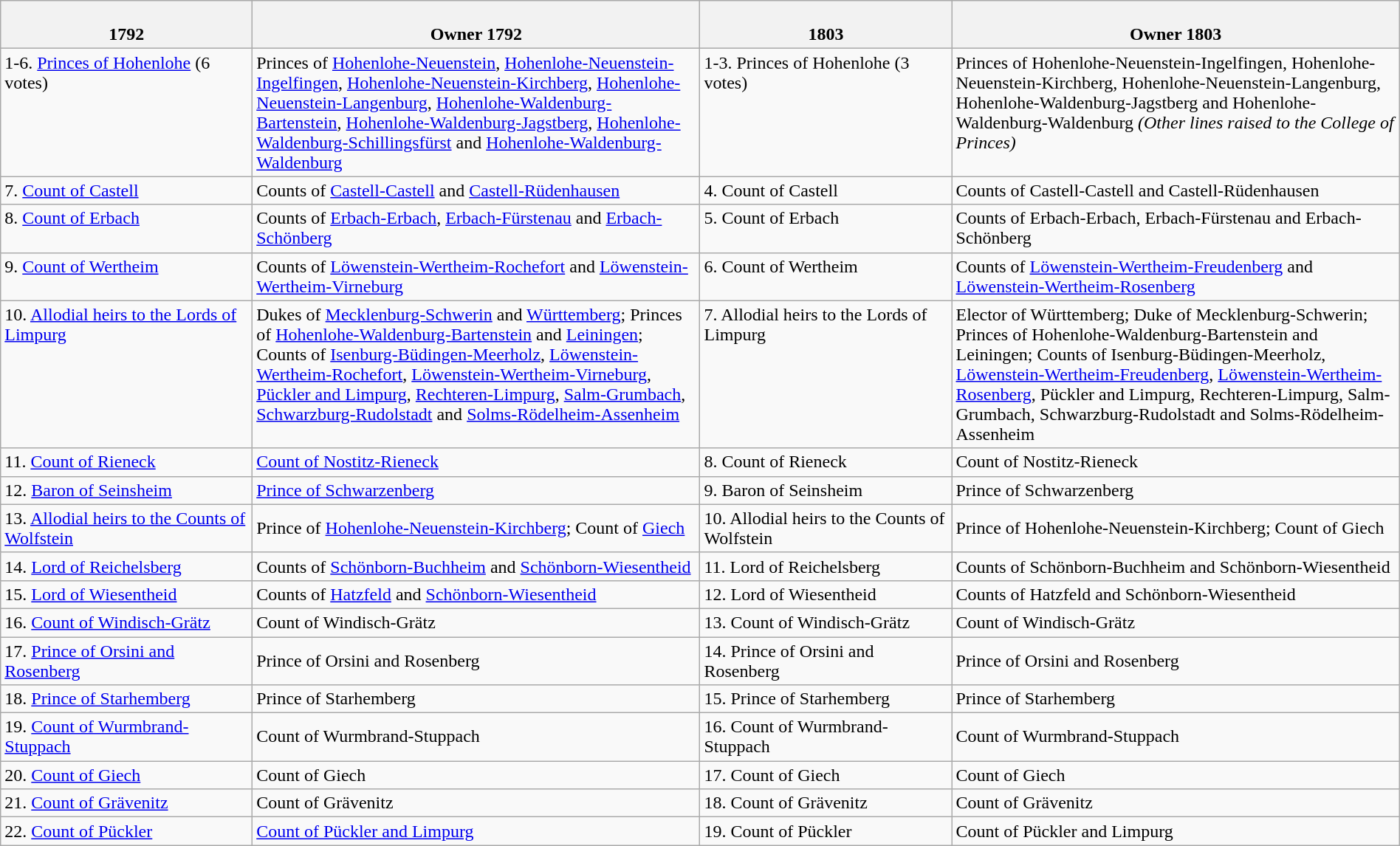<table class="wikitable" style="width: 100%">
<tr>
<th width=18%><br>1792</th>
<th width=32%><br>Owner 1792</th>
<th width=18%><br>1803</th>
<th width=32%><br>Owner 1803</th>
</tr>
<tr style="vertical-align: top">
<td>1-6. <a href='#'>Princes of Hohenlohe</a> (6 votes)</td>
<td>Princes of <a href='#'>Hohenlohe-Neuenstein</a>, <a href='#'>Hohenlohe-Neuenstein-Ingelfingen</a>, <a href='#'>Hohenlohe-Neuenstein-Kirchberg</a>, <a href='#'>Hohenlohe-Neuenstein-Langenburg</a>, <a href='#'>Hohenlohe-Waldenburg-Bartenstein</a>, <a href='#'>Hohenlohe-Waldenburg-Jagstberg</a>, <a href='#'>Hohenlohe-Waldenburg-Schillingsfürst</a> and <a href='#'>Hohenlohe-Waldenburg-Waldenburg</a></td>
<td>1-3. Princes of Hohenlohe (3 votes)</td>
<td>Princes of Hohenlohe-Neuenstein-Ingelfingen, Hohenlohe-Neuenstein-Kirchberg, Hohenlohe-Neuenstein-Langenburg, Hohenlohe-Waldenburg-Jagstberg and Hohenlohe-Waldenburg-Waldenburg <em>(Other lines raised to the College of Princes)</em></td>
</tr>
<tr style="vertical-align: top">
<td>7. <a href='#'>Count of Castell</a></td>
<td>Counts of <a href='#'>Castell-Castell</a> and <a href='#'>Castell-Rüdenhausen</a></td>
<td>4. Count of Castell</td>
<td>Counts of Castell-Castell and Castell-Rüdenhausen</td>
</tr>
<tr style="vertical-align: top">
<td>8. <a href='#'>Count of Erbach</a></td>
<td>Counts of <a href='#'>Erbach-Erbach</a>, <a href='#'>Erbach-Fürstenau</a> and <a href='#'>Erbach-Schönberg</a></td>
<td>5. Count of Erbach</td>
<td>Counts of Erbach-Erbach, Erbach-Fürstenau and Erbach-Schönberg</td>
</tr>
<tr style="vertical-align: top">
<td>9. <a href='#'>Count of Wertheim</a></td>
<td>Counts of <a href='#'>Löwenstein-Wertheim-Rochefort</a> and <a href='#'>Löwenstein-Wertheim-Virneburg</a></td>
<td>6. Count of Wertheim</td>
<td>Counts of <a href='#'>Löwenstein-Wertheim-Freudenberg</a> and <a href='#'>Löwenstein-Wertheim-Rosenberg</a></td>
</tr>
<tr style="vertical-align: top">
<td>10. <a href='#'>Allodial heirs to the Lords of Limpurg</a></td>
<td>Dukes of <a href='#'>Mecklenburg-Schwerin</a> and <a href='#'>Württemberg</a>; Princes of <a href='#'>Hohenlohe-Waldenburg-Bartenstein</a> and <a href='#'>Leiningen</a>; Counts of <a href='#'>Isenburg-Büdingen-Meerholz</a>, <a href='#'>Löwenstein-Wertheim-Rochefort</a>, <a href='#'>Löwenstein-Wertheim-Virneburg</a>, <a href='#'>Pückler and Limpurg</a>, <a href='#'>Rechteren-Limpurg</a>, <a href='#'>Salm-Grumbach</a>, <a href='#'>Schwarzburg-Rudolstadt</a> and <a href='#'>Solms-Rödelheim-Assenheim</a></td>
<td>7. Allodial heirs to the Lords of Limpurg</td>
<td>Elector of Württemberg; Duke of Mecklenburg-Schwerin; Princes of Hohenlohe-Waldenburg-Bartenstein and Leiningen; Counts of Isenburg-Büdingen-Meerholz, <a href='#'>Löwenstein-Wertheim-Freudenberg</a>, <a href='#'>Löwenstein-Wertheim-Rosenberg</a>, Pückler and Limpurg, Rechteren-Limpurg, Salm-Grumbach, Schwarzburg-Rudolstadt and Solms-Rödelheim-Assenheim</td>
</tr>
<tr>
<td>11. <a href='#'>Count of Rieneck</a></td>
<td><a href='#'>Count of Nostitz-Rieneck</a></td>
<td>8. Count of Rieneck</td>
<td>Count of Nostitz-Rieneck</td>
</tr>
<tr>
<td>12. <a href='#'>Baron of Seinsheim</a></td>
<td><a href='#'>Prince of Schwarzenberg</a></td>
<td>9. Baron of Seinsheim</td>
<td>Prince of Schwarzenberg</td>
</tr>
<tr>
<td>13. <a href='#'>Allodial heirs to the Counts of Wolfstein</a></td>
<td>Prince of <a href='#'>Hohenlohe-Neuenstein-Kirchberg</a>; Count of <a href='#'>Giech</a></td>
<td>10. Allodial heirs to the Counts of Wolfstein</td>
<td>Prince of Hohenlohe-Neuenstein-Kirchberg; Count of Giech</td>
</tr>
<tr>
<td>14. <a href='#'>Lord of Reichelsberg</a></td>
<td>Counts of <a href='#'>Schönborn-Buchheim</a> and <a href='#'>Schönborn-Wiesentheid</a></td>
<td>11. Lord of Reichelsberg</td>
<td>Counts of Schönborn-Buchheim and Schönborn-Wiesentheid</td>
</tr>
<tr>
<td>15. <a href='#'>Lord of Wiesentheid</a></td>
<td>Counts of <a href='#'>Hatzfeld</a> and <a href='#'>Schönborn-Wiesentheid</a></td>
<td>12. Lord of Wiesentheid</td>
<td>Counts of Hatzfeld and Schönborn-Wiesentheid</td>
</tr>
<tr>
<td>16. <a href='#'>Count of Windisch-Grätz</a></td>
<td>Count of Windisch-Grätz</td>
<td>13. Count of Windisch-Grätz</td>
<td>Count of Windisch-Grätz</td>
</tr>
<tr>
<td>17. <a href='#'>Prince of Orsini and Rosenberg</a></td>
<td>Prince of Orsini and Rosenberg</td>
<td>14. Prince of Orsini and Rosenberg</td>
<td>Prince of Orsini and Rosenberg</td>
</tr>
<tr>
<td>18. <a href='#'>Prince of Starhemberg</a></td>
<td>Prince of Starhemberg</td>
<td>15. Prince of Starhemberg</td>
<td>Prince of Starhemberg</td>
</tr>
<tr>
<td>19. <a href='#'>Count of Wurmbrand-Stuppach</a></td>
<td>Count of Wurmbrand-Stuppach</td>
<td>16. Count of Wurmbrand-Stuppach</td>
<td>Count of Wurmbrand-Stuppach</td>
</tr>
<tr>
<td>20. <a href='#'>Count of Giech</a></td>
<td>Count of Giech</td>
<td>17. Count of Giech</td>
<td>Count of Giech</td>
</tr>
<tr>
<td>21. <a href='#'>Count of Grävenitz</a></td>
<td>Count of Grävenitz</td>
<td>18. Count of Grävenitz</td>
<td>Count of Grävenitz</td>
</tr>
<tr>
<td>22. <a href='#'>Count of Pückler</a></td>
<td><a href='#'>Count of Pückler and Limpurg</a></td>
<td>19. Count of Pückler</td>
<td>Count of Pückler and Limpurg</td>
</tr>
</table>
